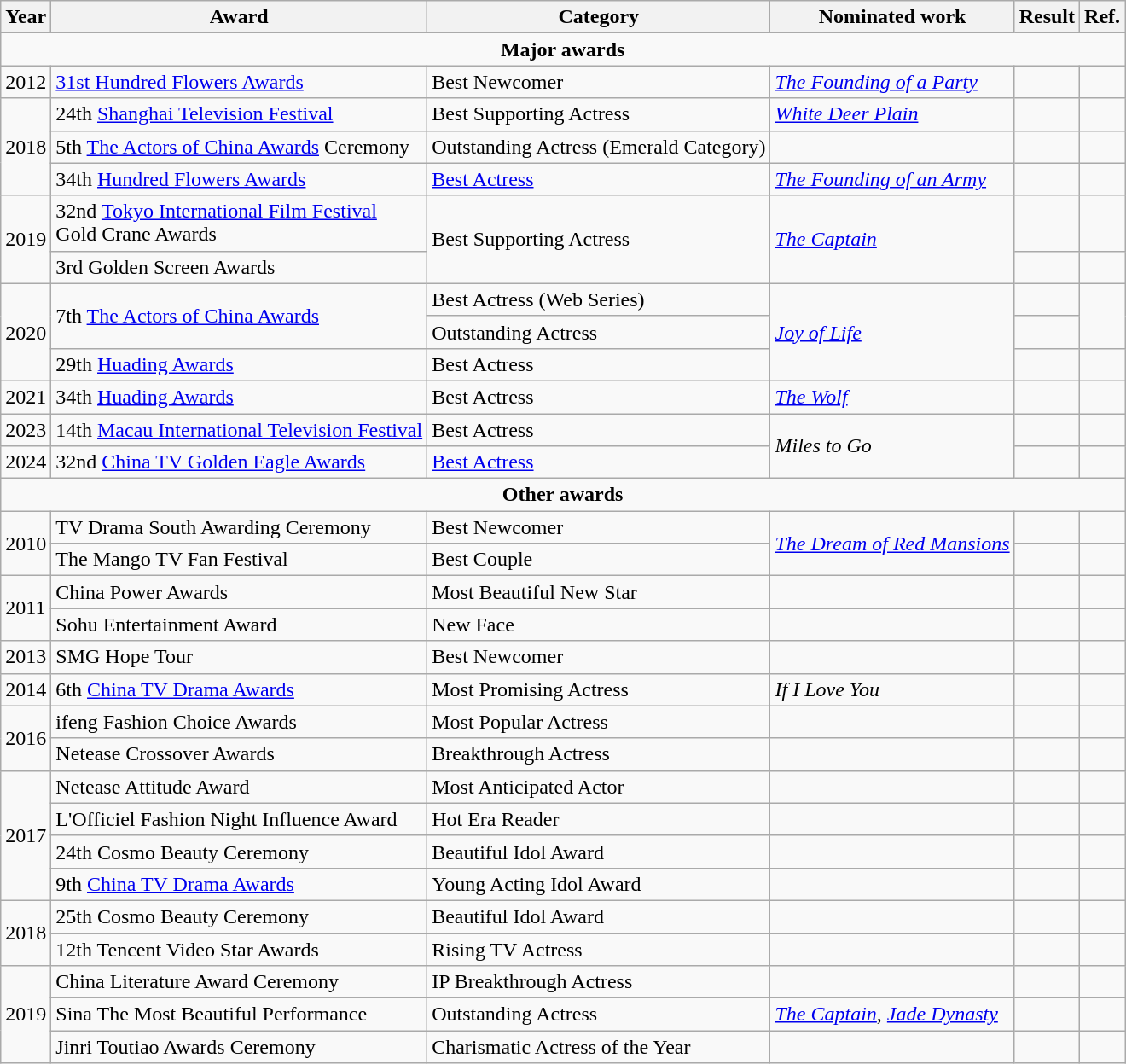<table class="wikitable">
<tr>
<th>Year</th>
<th>Award</th>
<th>Category</th>
<th>Nominated work</th>
<th>Result</th>
<th>Ref.</th>
</tr>
<tr>
<td colspan=6 style="text-align:center;"><strong>Major awards</strong></td>
</tr>
<tr>
<td>2012</td>
<td><a href='#'>31st Hundred Flowers Awards</a></td>
<td>Best Newcomer</td>
<td><em><a href='#'>The Founding of a Party</a></em></td>
<td></td>
<td></td>
</tr>
<tr>
<td rowspan=3>2018</td>
<td>24th <a href='#'>Shanghai Television Festival</a></td>
<td>Best Supporting Actress</td>
<td><em><a href='#'>White Deer Plain</a></em></td>
<td></td>
<td></td>
</tr>
<tr>
<td>5th <a href='#'>The Actors of China Awards</a> Ceremony</td>
<td>Outstanding Actress (Emerald Category)</td>
<td></td>
<td></td>
<td></td>
</tr>
<tr>
<td>34th <a href='#'>Hundred Flowers Awards</a></td>
<td><a href='#'>Best Actress</a></td>
<td><em><a href='#'>The Founding of an Army</a></em></td>
<td></td>
<td></td>
</tr>
<tr>
<td rowspan=2>2019</td>
<td>32nd <a href='#'>Tokyo International Film Festival</a> <br>Gold Crane Awards</td>
<td rowspan=2>Best Supporting Actress</td>
<td rowspan=2><em><a href='#'>The Captain</a></em></td>
<td></td>
<td></td>
</tr>
<tr>
<td>3rd Golden Screen Awards</td>
<td></td>
<td></td>
</tr>
<tr>
<td rowspan=3>2020</td>
<td rowspan=2>7th <a href='#'>The Actors of China Awards</a></td>
<td>Best Actress (Web Series)</td>
<td rowspan=3><em><a href='#'>Joy of Life</a></em></td>
<td></td>
<td rowspan=2></td>
</tr>
<tr>
<td>Outstanding Actress</td>
<td></td>
</tr>
<tr>
<td>29th <a href='#'>Huading Awards</a></td>
<td>Best Actress</td>
<td></td>
<td></td>
</tr>
<tr>
<td>2021</td>
<td>34th <a href='#'>Huading Awards</a></td>
<td>Best Actress</td>
<td><em><a href='#'>The Wolf</a></em></td>
<td></td>
<td></td>
</tr>
<tr>
<td>2023</td>
<td>14th <a href='#'>Macau International Television Festival</a></td>
<td>Best Actress</td>
<td rowspan=2><em>Miles to Go</em></td>
<td></td>
<td></td>
</tr>
<tr>
<td>2024</td>
<td>32nd <a href='#'>China TV Golden Eagle Awards</a></td>
<td><a href='#'>Best Actress</a></td>
<td></td>
<td></td>
</tr>
<tr>
<td colspan=6 style="text-align:center;"><strong>Other awards</strong></td>
</tr>
<tr>
<td rowspan=2>2010</td>
<td>TV Drama South Awarding Ceremony</td>
<td>Best Newcomer</td>
<td rowspan=2><em><a href='#'>The Dream of Red Mansions</a></em></td>
<td></td>
<td></td>
</tr>
<tr>
<td>The Mango TV Fan Festival</td>
<td>Best Couple</td>
<td></td>
<td></td>
</tr>
<tr>
<td rowspan=2>2011</td>
<td>China Power Awards</td>
<td>Most Beautiful New Star</td>
<td></td>
<td></td>
<td></td>
</tr>
<tr>
<td>Sohu Entertainment Award</td>
<td>New Face</td>
<td></td>
<td></td>
<td></td>
</tr>
<tr>
<td>2013</td>
<td>SMG Hope Tour</td>
<td>Best Newcomer</td>
<td></td>
<td></td>
<td></td>
</tr>
<tr>
<td>2014</td>
<td>6th <a href='#'>China TV Drama Awards</a></td>
<td>Most Promising Actress</td>
<td><em>If I Love You</em></td>
<td></td>
<td></td>
</tr>
<tr>
<td rowspan=2>2016</td>
<td>ifeng Fashion Choice Awards</td>
<td>Most Popular Actress</td>
<td></td>
<td></td>
<td></td>
</tr>
<tr>
<td>Netease Crossover Awards</td>
<td>Breakthrough Actress</td>
<td></td>
<td></td>
<td></td>
</tr>
<tr>
<td rowspan=4>2017</td>
<td>Netease Attitude Award</td>
<td>Most Anticipated Actor</td>
<td></td>
<td></td>
<td></td>
</tr>
<tr>
<td>L'Officiel Fashion Night Influence Award</td>
<td>Hot Era Reader</td>
<td></td>
<td></td>
<td></td>
</tr>
<tr>
<td>24th Cosmo Beauty Ceremony</td>
<td>Beautiful Idol Award</td>
<td></td>
<td></td>
<td></td>
</tr>
<tr>
<td>9th <a href='#'>China TV Drama Awards</a></td>
<td>Young Acting Idol Award</td>
<td></td>
<td></td>
<td></td>
</tr>
<tr>
<td rowspan=2>2018</td>
<td>25th Cosmo Beauty Ceremony</td>
<td>Beautiful Idol Award</td>
<td></td>
<td></td>
<td></td>
</tr>
<tr>
<td>12th Tencent Video Star Awards</td>
<td>Rising TV Actress</td>
<td></td>
<td></td>
<td></td>
</tr>
<tr>
<td rowspan=3>2019</td>
<td>China Literature Award Ceremony</td>
<td>IP Breakthrough Actress</td>
<td></td>
<td></td>
<td></td>
</tr>
<tr>
<td>Sina The Most Beautiful Performance</td>
<td>Outstanding Actress</td>
<td><em><a href='#'>The Captain</a></em>, <em><a href='#'>Jade Dynasty</a></em></td>
<td></td>
<td></td>
</tr>
<tr>
<td>Jinri Toutiao Awards Ceremony</td>
<td>Charismatic Actress of the Year</td>
<td></td>
<td></td>
<td></td>
</tr>
</table>
